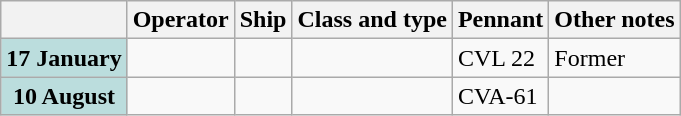<table class="wikitable">
<tr>
<th></th>
<th style="text-align: left;">Operator</th>
<th style="text-align: left;">Ship</th>
<th style="text-align: left;">Class and type</th>
<th style="text-align: left;">Pennant</th>
<th style="text-align: left;">Other notes</th>
</tr>
<tr>
<th style="background: #bbdddd;">17 January</th>
<td></td>
<td><strong></strong></td>
<td></td>
<td>CVL 22</td>
<td>Former </td>
</tr>
<tr>
<th style="background: #bbdddd;">10 August</th>
<td></td>
<td><strong></strong></td>
<td></td>
<td>CVA-61</td>
<td></td>
</tr>
</table>
